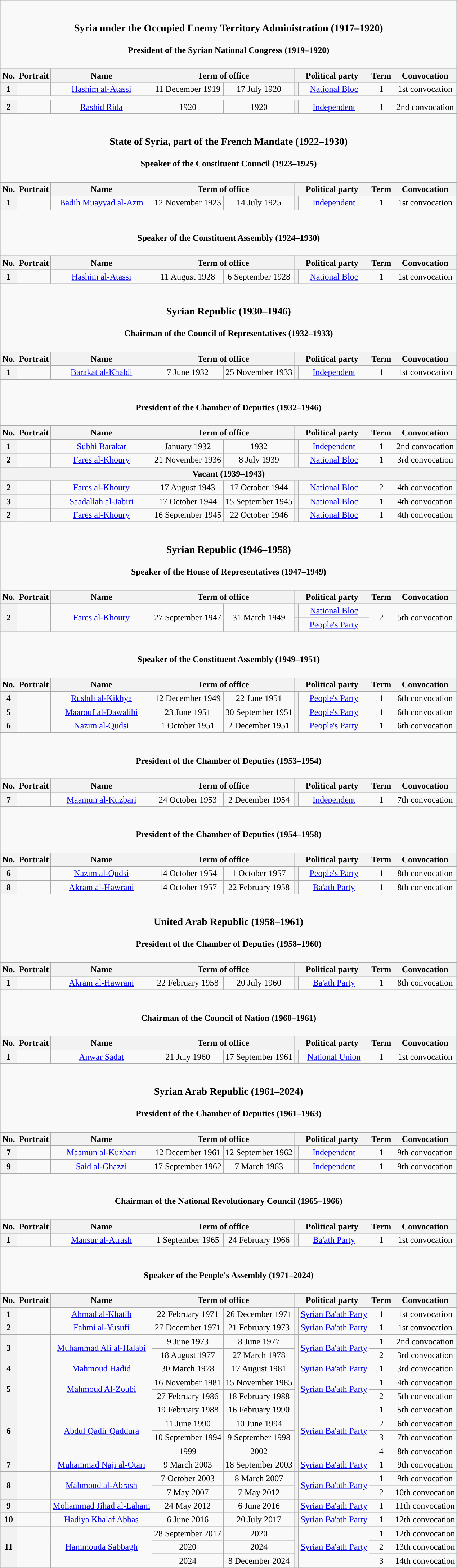<table class="wikitable" style="text-align:center">
<tr>
<td colspan=9><br><h3>Syria under the Occupied Enemy Territory Administration (1917–1920)</h3><h4>President of the Syrian National Congress (1919–1920)</h4></td>
</tr>
<tr>
<th>No.</th>
<th>Portrait</th>
<th>Name<br></th>
<th colspan="2">Term of office</th>
<th colspan="2">Political party</th>
<th>Term</th>
<th>Convocation</th>
</tr>
<tr>
<th>1</th>
<td></td>
<td><a href='#'>Hashim al-Atassi</a><br></td>
<td>11 December 1919</td>
<td>17 July 1920</td>
<th style="background:"></th>
<td><a href='#'>National Bloc</a></td>
<td>1<br></td>
<td>1st convocation<br></td>
</tr>
<tr>
<td colspan=9></td>
</tr>
<tr>
<th>2</th>
<td></td>
<td><a href='#'>Rashid Rida</a><br></td>
<td>1920</td>
<td>1920</td>
<th style="background:"></th>
<td><a href='#'>Independent</a></td>
<td>1<br></td>
<td>2nd convocation<br></td>
</tr>
<tr>
<td colspan=9><br><h3>State of Syria, part of the French Mandate (1922–1930)</h3><h4>Speaker of the Constituent Council (1923–1925)</h4></td>
</tr>
<tr>
<th>No.</th>
<th>Portrait</th>
<th>Name<br></th>
<th colspan="2">Term of office</th>
<th colspan="2">Political party</th>
<th>Term</th>
<th>Convocation</th>
</tr>
<tr>
<th>1</th>
<td></td>
<td><a href='#'>Badih Muayyad al-Azm</a><br></td>
<td>12 November 1923</td>
<td>14 July 1925</td>
<th style="background:"></th>
<td><a href='#'>Independent</a></td>
<td>1<br></td>
<td>1st convocation<br></td>
</tr>
<tr>
<td colspan=9><br><h4>Speaker of the Constituent Assembly (1924–1930)</h4></td>
</tr>
<tr>
<th>No.</th>
<th>Portrait</th>
<th>Name<br></th>
<th colspan="2">Term of office</th>
<th colspan="2">Political party</th>
<th>Term</th>
<th>Convocation</th>
</tr>
<tr>
<th>1</th>
<td></td>
<td><a href='#'>Hashim al-Atassi</a><br></td>
<td>11 August 1928</td>
<td>6 September 1928</td>
<th style="background:"></th>
<td><a href='#'>National Bloc</a></td>
<td>1<br></td>
<td>1st convocation<br></td>
</tr>
<tr>
<td colspan=9><br><h3>Syrian Republic (1930–1946)</h3><h4>Chairman of the Council of Representatives (1932–1933)</h4></td>
</tr>
<tr>
<th>No.</th>
<th>Portrait</th>
<th>Name<br></th>
<th colspan="2">Term of office</th>
<th colspan="2">Political party</th>
<th>Term</th>
<th>Convocation</th>
</tr>
<tr>
<th>1</th>
<td></td>
<td><a href='#'>Barakat al-Khaldi</a></td>
<td>7 June 1932</td>
<td>25 November 1933</td>
<th style="background:"></th>
<td><a href='#'>Independent</a></td>
<td>1<br></td>
<td>1st convocation<br></td>
</tr>
<tr>
<td colspan=9><br><h4>President of the Chamber of Deputies (1932–1946)</h4></td>
</tr>
<tr>
<th>No.</th>
<th>Portrait</th>
<th>Name<br></th>
<th colspan="2">Term of office</th>
<th colspan="2">Political party</th>
<th>Term</th>
<th>Convocation</th>
</tr>
<tr>
<th>1</th>
<td></td>
<td><a href='#'>Subhi Barakat</a><br></td>
<td>January 1932</td>
<td>1932</td>
<th style="background:"></th>
<td><a href='#'>Independent</a></td>
<td>1<br></td>
<td>2nd convocation<br></td>
</tr>
<tr>
<th>2</th>
<td></td>
<td><a href='#'>Fares al-Khoury</a><br></td>
<td>21 November 1936</td>
<td>8 July 1939</td>
<th style="background:"></th>
<td><a href='#'>National Bloc</a></td>
<td>1<br></td>
<td>3rd convocation<br></td>
</tr>
<tr>
<th colspan="9">Vacant (1939–1943)</th>
</tr>
<tr>
<th>2</th>
<td></td>
<td><a href='#'>Fares al-Khoury</a><br></td>
<td>17 August 1943</td>
<td>17 October 1944</td>
<th style="background:"></th>
<td><a href='#'>National Bloc</a></td>
<td>2<br></td>
<td>4th convocation<br></td>
</tr>
<tr>
<th>3</th>
<td></td>
<td><a href='#'>Saadallah al-Jabiri</a><br></td>
<td>17 October 1944</td>
<td>15 September 1945</td>
<th style="background:"></th>
<td><a href='#'>National Bloc</a></td>
<td>1<br></td>
<td>4th convocation<br></td>
</tr>
<tr>
<th>2</th>
<td></td>
<td><a href='#'>Fares al-Khoury</a><br></td>
<td>16 September 1945</td>
<td>22 October 1946</td>
<th style="background:"></th>
<td><a href='#'>National Bloc</a></td>
<td>1<br></td>
<td>4th convocation<br></td>
</tr>
<tr>
<td colspan=9><br><h3>Syrian Republic (1946–1958)</h3><h4>Speaker of the House of Representatives (1947–1949)</h4></td>
</tr>
<tr>
<th>No.</th>
<th>Portrait</th>
<th>Name<br></th>
<th colspan="2">Term of office</th>
<th colspan="2">Political party</th>
<th>Term</th>
<th>Convocation</th>
</tr>
<tr>
<th rowspan="2">2</th>
<td rowspan="2"></td>
<td rowspan="2"><a href='#'>Fares al-Khoury</a><br></td>
<td rowspan="2">27 September 1947</td>
<td rowspan="2">31 March 1949</td>
<th style="background:"></th>
<td><a href='#'>National Bloc</a></td>
<td rowspan="2">2<br></td>
<td rowspan="2">5th convocation<br></td>
</tr>
<tr>
<th style="background:"></th>
<td><a href='#'>People's Party</a></td>
</tr>
<tr>
<td colspan=9><br><h4>Speaker of the Constituent Assembly (1949–1951)</h4></td>
</tr>
<tr>
<th>No.</th>
<th>Portrait</th>
<th>Name<br></th>
<th colspan="2">Term of office</th>
<th colspan="2">Political party</th>
<th>Term</th>
<th>Convocation</th>
</tr>
<tr>
<th>4</th>
<td></td>
<td><a href='#'>Rushdi al-Kikhya</a><br></td>
<td>12 December 1949</td>
<td>22 June 1951</td>
<th style="background:"></th>
<td><a href='#'>People's Party</a></td>
<td>1<br></td>
<td>6th convocation<br></td>
</tr>
<tr>
<th>5</th>
<td></td>
<td><a href='#'>Maarouf al-Dawalibi</a><br></td>
<td>23 June 1951</td>
<td>30 September 1951</td>
<th style="background:"></th>
<td><a href='#'>People's Party</a></td>
<td>1<br></td>
<td>6th convocation<br></td>
</tr>
<tr>
<th>6</th>
<td></td>
<td><a href='#'>Nazim al-Qudsi</a><br></td>
<td>1 October 1951</td>
<td>2 December 1951</td>
<th style="background:"></th>
<td><a href='#'>People's Party</a></td>
<td>1<br></td>
<td>6th convocation<br></td>
</tr>
<tr>
<td colspan=9><br><h4>President of the Chamber of Deputies (1953–1954)</h4></td>
</tr>
<tr>
<th>No.</th>
<th>Portrait</th>
<th>Name<br></th>
<th colspan="2">Term of office</th>
<th colspan="2">Political party</th>
<th>Term</th>
<th>Convocation</th>
</tr>
<tr>
<th>7</th>
<td></td>
<td><a href='#'>Maamun al-Kuzbari</a><br></td>
<td>24 October 1953</td>
<td>2 December 1954</td>
<th style="background:"></th>
<td><a href='#'>Independent</a></td>
<td>1<br></td>
<td>7th convocation<br></td>
</tr>
<tr>
<td colspan=9><br><h4>President of the Chamber of Deputies (1954–1958)</h4></td>
</tr>
<tr>
<th>No.</th>
<th>Portrait</th>
<th>Name<br></th>
<th colspan="2">Term of office</th>
<th colspan="2">Political party</th>
<th>Term</th>
<th>Convocation</th>
</tr>
<tr>
<th>6</th>
<td></td>
<td><a href='#'>Nazim al-Qudsi</a><br></td>
<td>14 October 1954</td>
<td>1 October 1957</td>
<th style="background:"></th>
<td><a href='#'>People's Party</a></td>
<td>1<br></td>
<td>8th convocation<br></td>
</tr>
<tr>
<th>8</th>
<td></td>
<td><a href='#'>Akram al-Hawrani</a><br></td>
<td>14 October 1957</td>
<td>22 February 1958</td>
<th style="background:"></th>
<td><a href='#'>Ba'ath Party</a><br></td>
<td>1<br></td>
<td>8th convocation<br></td>
</tr>
<tr>
<td colspan=9><br><h3>United Arab Republic (1958–1961)</h3><h4>President of the Chamber of Deputies (1958–1960)</h4></td>
</tr>
<tr>
<th>No.</th>
<th>Portrait</th>
<th>Name<br></th>
<th colspan="2">Term of office</th>
<th colspan="2">Political party</th>
<th>Term</th>
<th>Convocation</th>
</tr>
<tr>
<th>1</th>
<td></td>
<td><a href='#'>Akram al-Hawrani</a><br></td>
<td>22 February 1958</td>
<td>20 July 1960</td>
<th style="background:"></th>
<td><a href='#'>Ba'ath Party</a><br></td>
<td>1<br></td>
<td>8th convocation<br></td>
</tr>
<tr>
<td colspan=9><br><h4>Chairman of the Council of Nation (1960–1961)</h4></td>
</tr>
<tr>
<th>No.</th>
<th>Portrait</th>
<th>Name<br></th>
<th colspan="2">Term of office</th>
<th colspan="2">Political party</th>
<th>Term</th>
<th>Convocation</th>
</tr>
<tr>
<th>1</th>
<td></td>
<td><a href='#'>Anwar Sadat</a><br></td>
<td>21 July 1960</td>
<td>17 September 1961</td>
<th style="background:"></th>
<td><a href='#'>National Union</a></td>
<td>1<br></td>
<td>1st convocation<br></td>
</tr>
<tr>
<td colspan=9><br><h3>Syrian Arab Republic (1961–2024)</h3><h4>President of the Chamber of Deputies (1961–1963)</h4></td>
</tr>
<tr>
<th>No.</th>
<th>Portrait</th>
<th>Name<br></th>
<th colspan="2">Term of office</th>
<th colspan="2">Political party</th>
<th>Term</th>
<th>Convocation</th>
</tr>
<tr>
<th>7</th>
<td></td>
<td><a href='#'>Maamun al-Kuzbari</a><br></td>
<td>12 December 1961</td>
<td>12 September 1962</td>
<th style="background:"></th>
<td><a href='#'>Independent</a></td>
<td>1<br></td>
<td>9th convocation<br></td>
</tr>
<tr>
<th>9</th>
<td></td>
<td><a href='#'>Said al-Ghazzi</a><br></td>
<td>17 September 1962</td>
<td>7 March 1963</td>
<th style="background:"></th>
<td><a href='#'>Independent</a></td>
<td>1<br></td>
<td>9th convocation<br></td>
</tr>
<tr>
<td colspan=9><br><h4>Chairman of the National Revolutionary Council (1965–1966)</h4></td>
</tr>
<tr>
<th>No.</th>
<th>Portrait</th>
<th>Name<br></th>
<th colspan="2">Term of office</th>
<th colspan="2">Political party</th>
<th>Term</th>
<th>Convocation</th>
</tr>
<tr>
<th>1</th>
<td></td>
<td><a href='#'>Mansur al-Atrash</a><br></td>
<td>1 September 1965</td>
<td>24 February 1966</td>
<th style="background:"></th>
<td><a href='#'>Ba'ath Party</a><br></td>
<td>1<br></td>
<td>1st convocation<br></td>
</tr>
<tr>
<td colspan=9><br><h4>Speaker of the People's Assembly (1971–2024)</h4></td>
</tr>
<tr>
<th>No.</th>
<th>Portrait</th>
<th>Name<br></th>
<th colspan="2">Term of office</th>
<th colspan="2">Political party</th>
<th>Term</th>
<th>Convocation</th>
</tr>
<tr>
<th>1</th>
<td></td>
<td><a href='#'>Ahmad al-Khatib</a><br></td>
<td>22 February 1971</td>
<td>26 December 1971</td>
<th style="background:"></th>
<td><a href='#'>Syrian Ba'ath Party</a><br></td>
<td>1<br></td>
<td>1st convocation<br></td>
</tr>
<tr>
<th>2</th>
<td></td>
<td><a href='#'>Fahmi al-Yusufi</a><br></td>
<td>27 December 1971</td>
<td>21 February 1973</td>
<th style="background:"></th>
<td><a href='#'>Syrian Ba'ath Party</a><br></td>
<td>1<br></td>
<td>1st convocation<br></td>
</tr>
<tr>
<th rowspan="2">3</th>
<td rowspan="2"></td>
<td rowspan="2"><a href='#'>Muhammad Ali al-Halabi</a><br></td>
<td>9 June 1973</td>
<td>8 June 1977</td>
<th rowspan="2" style="background:"></th>
<td rowspan="2"><a href='#'>Syrian Ba'ath Party</a><br></td>
<td>1<br></td>
<td>2nd convocation<br></td>
</tr>
<tr>
<td>18 August 1977</td>
<td>27 March 1978</td>
<td>2<br></td>
<td>3rd convocation<br></td>
</tr>
<tr>
<th>4</th>
<td></td>
<td><a href='#'>Mahmoud Hadid</a></td>
<td>30 March 1978</td>
<td>17 August 1981</td>
<th style="background:"></th>
<td><a href='#'>Syrian Ba'ath Party</a><br></td>
<td>1<br></td>
<td>3rd convocation<br></td>
</tr>
<tr>
<th rowspan="2">5</th>
<td rowspan="2"></td>
<td rowspan="2"><a href='#'>Mahmoud Al-Zoubi</a><br></td>
<td>16 November 1981</td>
<td>15 November 1985</td>
<th rowspan="2" style="background:"></th>
<td rowspan="2"><a href='#'>Syrian Ba'ath Party</a><br></td>
<td>1<br></td>
<td>4th convocation<br></td>
</tr>
<tr>
<td>27 February 1986</td>
<td>18 February 1988</td>
<td>2<br></td>
<td>5th convocation<br></td>
</tr>
<tr>
<th rowspan="4">6</th>
<td rowspan="4"></td>
<td rowspan="4"><a href='#'>Abdul Qadir Qaddura</a><br></td>
<td>19 February 1988</td>
<td>16 February 1990</td>
<th rowspan="4" style="background:"></th>
<td rowspan="4"><a href='#'>Syrian Ba'ath Party</a><br></td>
<td>1<br></td>
<td>5th convocation<br></td>
</tr>
<tr>
<td>11 June 1990</td>
<td>10 June 1994</td>
<td>2<br></td>
<td>6th convocation<br></td>
</tr>
<tr>
<td>10 September 1994</td>
<td>9 September 1998</td>
<td>3<br></td>
<td>7th convocation<br></td>
</tr>
<tr>
<td>1999</td>
<td>2002</td>
<td>4<br></td>
<td>8th convocation<br></td>
</tr>
<tr>
<th>7</th>
<td></td>
<td><a href='#'>Muhammad Naji al-Otari</a><br></td>
<td>9 March 2003</td>
<td>18 September 2003</td>
<th style="background:"></th>
<td><a href='#'>Syrian Ba'ath Party</a><br></td>
<td>1<br></td>
<td>9th convocation<br></td>
</tr>
<tr>
<th rowspan="2">8</th>
<td rowspan="2"></td>
<td rowspan="2"><a href='#'>Mahmoud al-Abrash</a><br></td>
<td>7 October 2003</td>
<td>8 March 2007</td>
<th rowspan="2" style="background:"></th>
<td rowspan="2"><a href='#'>Syrian Ba'ath Party</a><br></td>
<td>1<br></td>
<td>9th convocation<br></td>
</tr>
<tr>
<td>7 May 2007</td>
<td>7 May 2012</td>
<td>2<br></td>
<td>10th convocation<br></td>
</tr>
<tr>
<th>9</th>
<td></td>
<td><a href='#'>Mohammad Jihad al-Laham</a><br></td>
<td>24 May 2012</td>
<td>6 June 2016</td>
<th style="background:"></th>
<td><a href='#'>Syrian Ba'ath Party</a><br></td>
<td>1<br></td>
<td>11th convocation<br></td>
</tr>
<tr>
<th>10</th>
<td></td>
<td><a href='#'>Hadiya Khalaf Abbas</a><br></td>
<td>6 June 2016</td>
<td>20 July 2017</td>
<th style="background:"></th>
<td><a href='#'>Syrian Ba'ath Party</a><br></td>
<td>1<br></td>
<td>12th convocation<br></td>
</tr>
<tr>
<th rowspan="3">11</th>
<td rowspan="3"></td>
<td rowspan="3"><a href='#'>Hammouda Sabbagh</a><br></td>
<td>28 September 2017</td>
<td>2020</td>
<th rowspan="3" style="background:"></th>
<td rowspan="3"><a href='#'>Syrian Ba'ath Party</a><br></td>
<td>1<br></td>
<td>12th convocation<br></td>
</tr>
<tr>
<td>2020</td>
<td>2024</td>
<td>2<br></td>
<td>13th convocation<br></td>
</tr>
<tr>
<td>2024</td>
<td>8 December 2024</td>
<td>3<br></td>
<td>14th convocation<br></td>
</tr>
</table>
